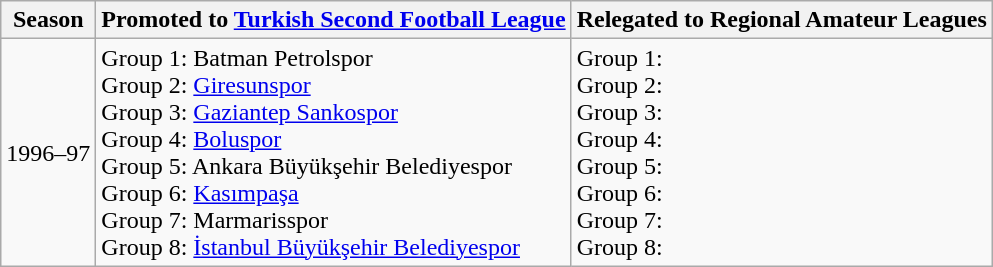<table class="wikitable">
<tr>
<th>Season</th>
<th>Promoted to <a href='#'>Turkish Second Football League</a></th>
<th>Relegated to Regional Amateur Leagues</th>
</tr>
<tr>
<td>1996–97</td>
<td>Group 1: Batman Petrolspor<br>Group 2: <a href='#'>Giresunspor</a><br>Group 3: <a href='#'>Gaziantep Sankospor</a><br>Group 4: <a href='#'>Boluspor</a><br>Group 5: Ankara Büyükşehir Belediyespor<br>Group 6: <a href='#'>Kasımpaşa</a><br>Group 7: Marmarisspor<br>Group 8: <a href='#'>İstanbul Büyükşehir Belediyespor</a></td>
<td>Group 1: <br>Group 2: <br>Group 3: <br>Group 4: <br>Group 5: <br>Group 6: <br>Group 7: <br>Group 8:</td>
</tr>
</table>
